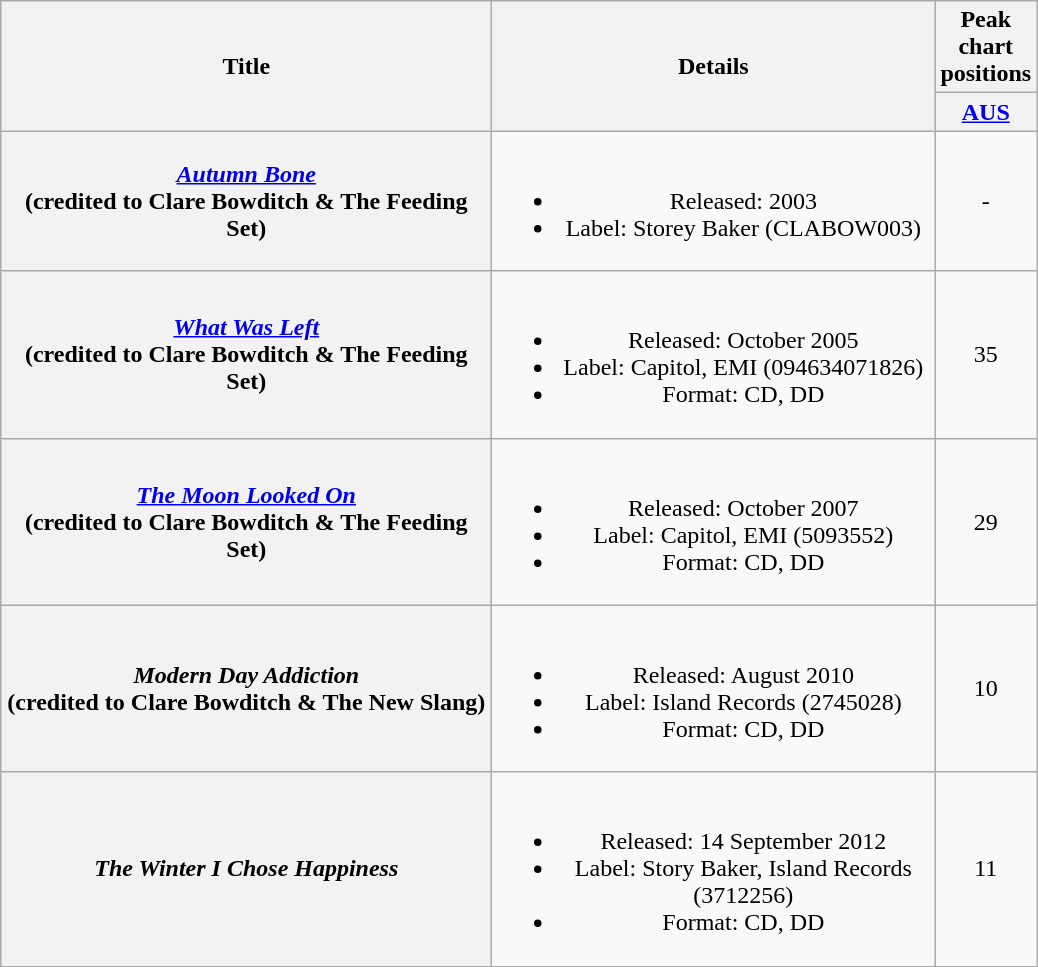<table class="wikitable plainrowheaders" style="text-align:center;">
<tr>
<th rowspan="2" style="width:20em;">Title</th>
<th rowspan="2" style="width:18em;">Details</th>
<th colspan="1">Peak chart positions</th>
</tr>
<tr>
<th style="width:40px;"><a href='#'>AUS</a></th>
</tr>
<tr>
<th scope="row"><em><a href='#'>Autumn Bone</a></em><br>(credited to Clare Bowditch & The Feeding Set)</th>
<td><br><ul><li>Released: 2003</li><li>Label: Storey Baker (CLABOW003)</li></ul></td>
<td>-</td>
</tr>
<tr>
<th scope="row"><em><a href='#'>What Was Left</a></em><br>(credited to Clare Bowditch & The Feeding Set)</th>
<td><br><ul><li>Released: October 2005</li><li>Label: Capitol, EMI (094634071826)</li><li>Format: CD, DD</li></ul></td>
<td>35</td>
</tr>
<tr>
<th scope="row"><em><a href='#'>The Moon Looked On</a></em><br>(credited to Clare Bowditch & The Feeding Set)</th>
<td><br><ul><li>Released: October 2007</li><li>Label: Capitol, EMI (5093552)</li><li>Format: CD, DD</li></ul></td>
<td>29</td>
</tr>
<tr>
<th scope="row"><em>Modern Day Addiction</em><br>(credited to Clare Bowditch & The New Slang)</th>
<td><br><ul><li>Released: August 2010</li><li>Label: Island Records	(2745028)</li><li>Format: CD, DD</li></ul></td>
<td>10</td>
</tr>
<tr>
<th scope="row"><em>The Winter I Chose Happiness</em></th>
<td><br><ul><li>Released: 14 September 2012</li><li>Label: Story Baker, Island Records (3712256)</li><li>Format: CD, DD</li></ul></td>
<td>11</td>
</tr>
</table>
